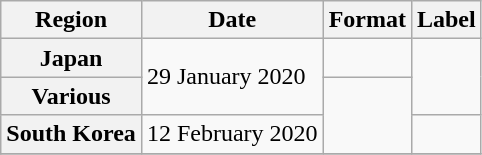<table class="wikitable plainrowheaders">
<tr>
<th scope="col">Region</th>
<th scope="col">Date</th>
<th scope="col">Format</th>
<th scope="col">Label</th>
</tr>
<tr>
<th scope="row">Japan</th>
<td rowspan="2">29 January 2020</td>
<td></td>
<td rowspan="2"></td>
</tr>
<tr>
<th scope="row">Various </th>
<td rowspan="2"></td>
</tr>
<tr>
<th scope="row">South Korea</th>
<td>12 February 2020</td>
<td></td>
</tr>
<tr>
</tr>
</table>
